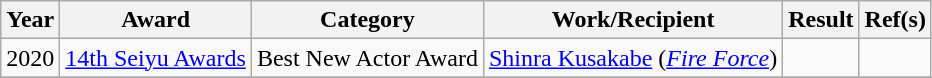<table class="wikitable sortable plainrowheaders">
<tr>
<th>Year</th>
<th>Award</th>
<th>Category</th>
<th>Work/Recipient</th>
<th>Result</th>
<th class="unsortable">Ref(s)</th>
</tr>
<tr>
<td>2020</td>
<td><a href='#'>14th Seiyu Awards</a></td>
<td>Best New Actor Award</td>
<td><a href='#'>Shinra Kusakabe</a> (<em><a href='#'>Fire Force</a></em>)</td>
<td></td>
<td></td>
</tr>
<tr>
</tr>
</table>
